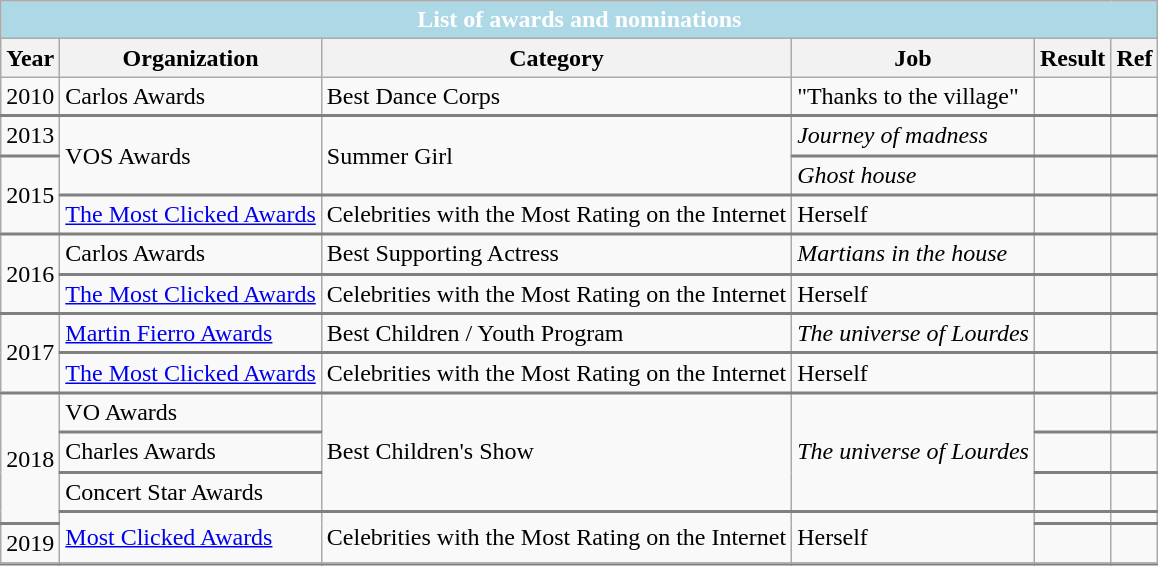<table class="wikitable sortable plainrowheaders">
<tr style="color:white;">
<th colspan="6" style="background:#ADD8E6; "><span> List of awards and nominations</span></th>
</tr>
<tr>
<th>Year</th>
<th>Organization</th>
<th>Category</th>
<th>Job</th>
<th>Result</th>
<th>Ref</th>
</tr>
<tr>
<td>2010</td>
<td>Carlos Awards</td>
<td>Best Dance Corps</td>
<td>"Thanks to the village"</td>
<td></td>
<td></td>
</tr>
<tr style="border-top:2px solid gray;">
<td>2013</td>
<td rowspan="2">VOS Awards</td>
<td rowspan="2">Summer Girl</td>
<td><em>Journey of madness</em></td>
<td></td>
<td></td>
</tr>
<tr style="border-top:2px solid gray;">
<td rowspan="2">2015</td>
<td><em>Ghost house</em></td>
<td></td>
<td></td>
</tr>
<tr style="border-top:2px solid gray;">
<td><a href='#'>The Most Clicked Awards</a></td>
<td>Celebrities with the Most Rating on the Internet</td>
<td>Herself</td>
<td></td>
<td></td>
</tr>
<tr style="border-top:2px solid gray;">
<td rowspan="2">2016</td>
<td>Carlos Awards</td>
<td>Best Supporting Actress</td>
<td><em>Martians in the house</em></td>
<td></td>
<td></td>
</tr>
<tr style="border-top:2px solid gray;">
<td><a href='#'>The Most Clicked Awards</a></td>
<td>Celebrities with the Most Rating on the Internet</td>
<td>Herself</td>
<td></td>
<td></td>
</tr>
<tr style="border-top:2px solid gray;">
<td rowspan="2">2017</td>
<td><a href='#'>Martin Fierro Awards</a></td>
<td>Best Children / Youth Program</td>
<td><em>The universe of Lourdes</em></td>
<td></td>
<td></td>
</tr>
<tr style="border-top:2px solid gray;">
<td><a href='#'>The Most Clicked Awards</a></td>
<td>Celebrities with the Most Rating on the Internet</td>
<td>Herself</td>
<td></td>
<td></td>
</tr>
<tr style="border-top:2px solid gray;">
<td rowspan="4">2018</td>
<td>VO Awards</td>
<td rowspan="3">Best Children's Show</td>
<td rowspan="3"><em>The universe of Lourdes</em></td>
<td></td>
<td></td>
</tr>
<tr style="border-top:2px solid gray;">
<td>Charles Awards</td>
<td></td>
<td></td>
</tr>
<tr style="border-top:2px solid gray;">
<td>Concert Star Awards</td>
<td></td>
<td></td>
</tr>
<tr style="border-top:2px solid gray;">
<td rowspan="2"><a href='#'>Most Clicked Awards</a></td>
<td rowspan="2">Celebrities with the Most Rating on the Internet</td>
<td rowspan="2">Herself</td>
<td></td>
<td></td>
</tr>
<tr style="border-top:2px solid gray;">
<td>2019</td>
<td></td>
<td></td>
</tr>
<tr style="border-top:2px solid gray;">
</tr>
</table>
